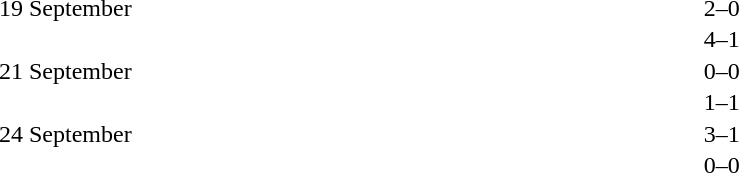<table cellspacing=1 width=85%>
<tr>
<th width=15%></th>
<th width=25%></th>
<th width=10%></th>
<th width=25%></th>
<th width=25%></th>
</tr>
<tr>
<td>19 September</td>
<td align=right></td>
<td align=center>2–0</td>
<td></td>
<td></td>
</tr>
<tr>
<td></td>
<td align=right></td>
<td align=center>4–1</td>
<td></td>
<td></td>
</tr>
<tr>
<td>21 September</td>
<td align=right></td>
<td align=center>0–0</td>
<td></td>
<td></td>
</tr>
<tr>
<td></td>
<td align=right></td>
<td align=center>1–1</td>
<td></td>
<td></td>
</tr>
<tr>
<td>24 September</td>
<td align=right></td>
<td align=center>3–1</td>
<td></td>
<td></td>
</tr>
<tr>
<td></td>
<td align=right></td>
<td align=center>0–0</td>
<td></td>
<td></td>
</tr>
</table>
